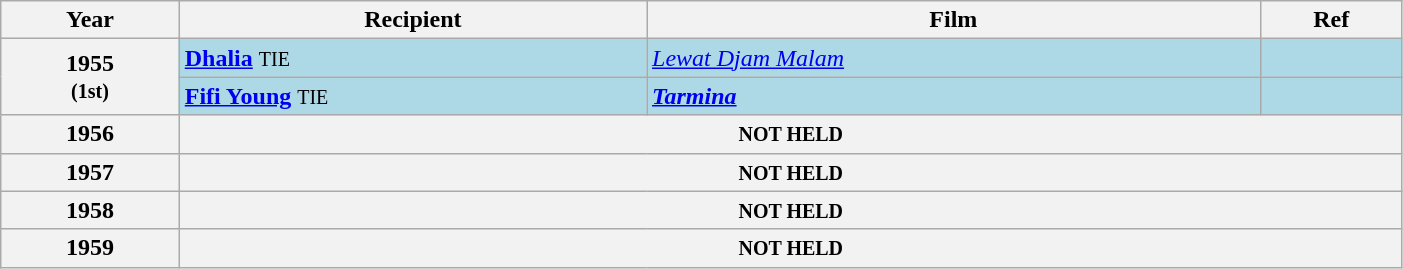<table class="wikitable plainrowheaders sortable" style="width: 74%;">
<tr>
<th scope="col">Year</th>
<th scope="col">Recipient</th>
<th scope="col">Film</th>
<th scope="col" class="unsortable">Ref</th>
</tr>
<tr>
<th scope="row" rowspan="2" style="text-align:center;"><strong>1955</strong><br><small>(1st)</small></th>
<td scope="row" style="background:lightblue;"><strong><a href='#'>Dhalia</a></strong> <small>TIE</small></td>
<td style="background:lightblue;"><em><a href='#'>Lewat Djam Malam</a></em></td>
<td style="background:lightblue;"></td>
</tr>
<tr>
<td scope="row" style="background:lightblue;"><strong><a href='#'>Fifi Young</a></strong> <small>TIE</small></td>
<td style="background:lightblue;"><strong><em><a href='#'>Tarmina</a></em></strong></td>
<td style="background:lightblue;"></td>
</tr>
<tr>
<th scope="row" style="text-align:center;">1956</th>
<th colspan="3" scope="row"><small>NOT HELD</small></th>
</tr>
<tr>
<th scope="row" style="text-align:center;">1957</th>
<th colspan="3" scope="row"><small>NOT HELD</small></th>
</tr>
<tr>
<th scope="row" style="text-align:center;">1958</th>
<th colspan="3" scope="row"><small>NOT HELD</small></th>
</tr>
<tr>
<th scope="row" style="text-align:center;">1959</th>
<th colspan="3" scope="row"><small>NOT HELD</small></th>
</tr>
</table>
